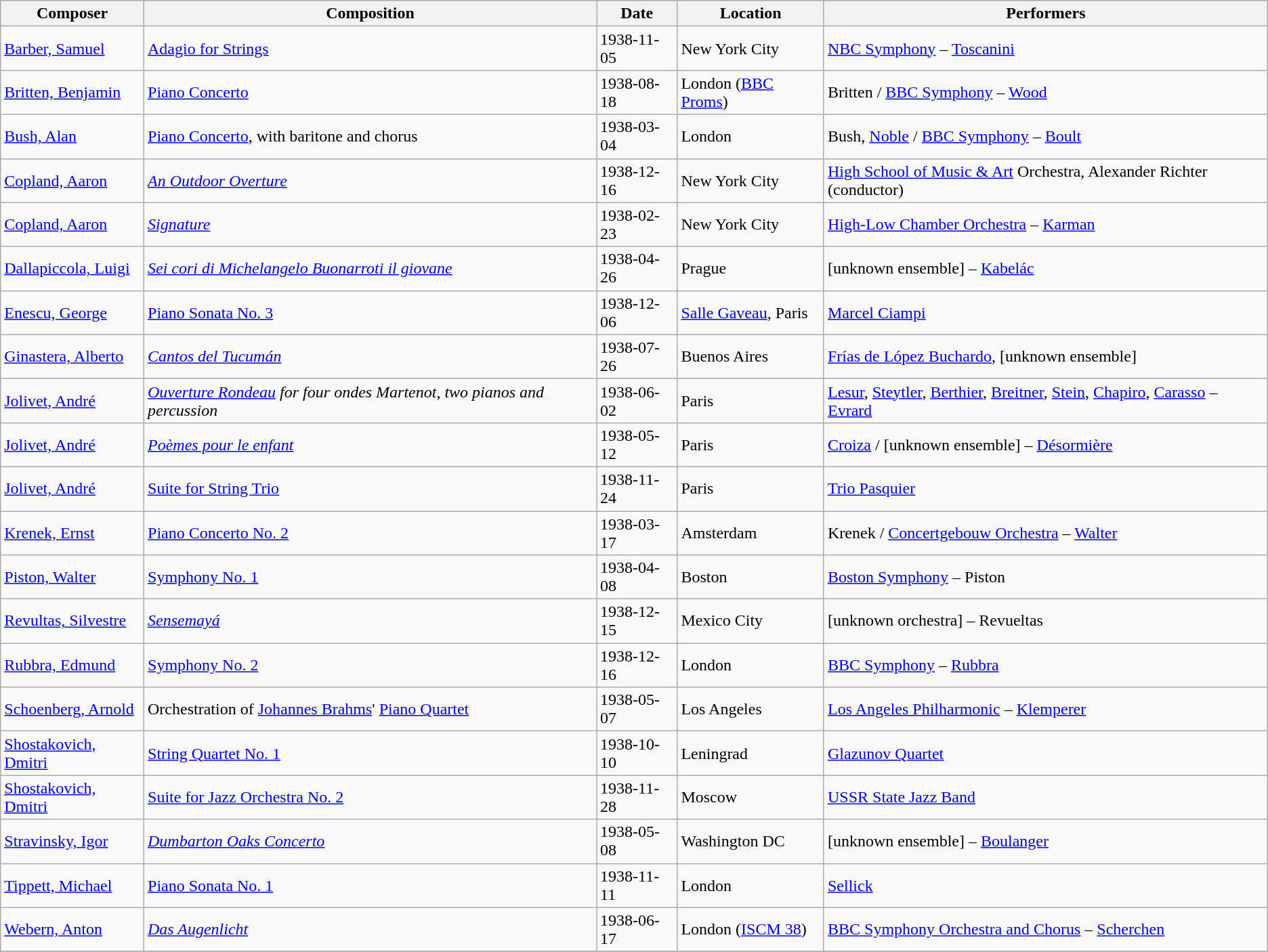<table class="wikitable sortable">
<tr>
<th>Composer</th>
<th>Composition</th>
<th>Date</th>
<th>Location</th>
<th>Performers</th>
</tr>
<tr>
<td><a href='#'>Barber, Samuel</a></td>
<td><a href='#'>Adagio for Strings</a></td>
<td>1938-11-05</td>
<td>New York City</td>
<td><a href='#'>NBC Symphony</a> – <a href='#'>Toscanini</a></td>
</tr>
<tr>
<td><a href='#'>Britten, Benjamin</a></td>
<td><a href='#'>Piano Concerto</a></td>
<td>1938-08-18</td>
<td>London (<a href='#'>BBC Proms</a>)</td>
<td>Britten / <a href='#'>BBC Symphony</a> – <a href='#'>Wood</a></td>
</tr>
<tr>
<td><a href='#'>Bush, Alan</a></td>
<td><a href='#'>Piano Concerto</a>, with baritone and chorus</td>
<td>1938-03-04</td>
<td>London</td>
<td>Bush, <a href='#'>Noble</a> / <a href='#'>BBC Symphony</a> – <a href='#'>Boult</a></td>
</tr>
<tr>
<td><a href='#'>Copland, Aaron</a></td>
<td><em><a href='#'>An Outdoor Overture</a></em></td>
<td>1938-12-16</td>
<td>New York City</td>
<td><a href='#'>High School of Music & Art</a> Orchestra, Alexander Richter (conductor)</td>
</tr>
<tr>
<td><a href='#'>Copland, Aaron</a></td>
<td><em><a href='#'>Signature</a></em></td>
<td>1938-02-23</td>
<td>New York City</td>
<td><a href='#'>High-Low Chamber Orchestra</a> – <a href='#'>Karman</a></td>
</tr>
<tr>
<td><a href='#'>Dallapiccola, Luigi</a></td>
<td><em><a href='#'>Sei cori di Michelangelo Buonarroti il giovane</a></em></td>
<td>1938-04-26</td>
<td>Prague</td>
<td>[unknown ensemble] – <a href='#'>Kabelác</a></td>
</tr>
<tr>
<td><a href='#'>Enescu, George</a></td>
<td><a href='#'>Piano Sonata No. 3</a></td>
<td>1938-12-06</td>
<td><a href='#'>Salle Gaveau</a>, Paris</td>
<td><a href='#'>Marcel Ciampi</a></td>
</tr>
<tr>
<td><a href='#'>Ginastera, Alberto</a></td>
<td><em><a href='#'>Cantos del Tucumán</a></em></td>
<td>1938-07-26</td>
<td>Buenos Aires</td>
<td><a href='#'>Frías de López Buchardo</a>, [unknown ensemble] </td>
</tr>
<tr>
<td><a href='#'>Jolivet, André</a></td>
<td><em><a href='#'>Ouverture Rondeau</a> for four ondes Martenot, two pianos and percussion</em></td>
<td>1938-06-02</td>
<td>Paris</td>
<td><a href='#'>Lesur</a>, <a href='#'>Steytler</a>, <a href='#'>Berthier</a>, <a href='#'>Breitner</a>, <a href='#'>Stein</a>, <a href='#'>Chapiro</a>, <a href='#'>Carasso</a> – <a href='#'>Evrard</a></td>
</tr>
<tr>
<td><a href='#'>Jolivet, André</a></td>
<td><em><a href='#'>Poèmes pour le enfant</a></em></td>
<td>1938-05-12</td>
<td>Paris</td>
<td><a href='#'>Croiza</a> / [unknown ensemble] – <a href='#'>Désormière</a></td>
</tr>
<tr>
<td><a href='#'>Jolivet, André</a></td>
<td><a href='#'>Suite for String Trio</a></td>
<td>1938-11-24</td>
<td>Paris</td>
<td><a href='#'>Trio Pasquier</a></td>
</tr>
<tr>
<td><a href='#'>Krenek, Ernst</a></td>
<td><a href='#'>Piano Concerto No. 2</a></td>
<td>1938-03-17</td>
<td>Amsterdam</td>
<td>Krenek / <a href='#'>Concertgebouw Orchestra</a> – <a href='#'>Walter</a></td>
</tr>
<tr>
<td><a href='#'>Piston, Walter</a></td>
<td><a href='#'>Symphony No. 1</a></td>
<td>1938-04-08</td>
<td>Boston</td>
<td><a href='#'>Boston Symphony</a> – Piston </td>
</tr>
<tr>
<td><a href='#'>Revultas, Silvestre</a></td>
<td><em><a href='#'>Sensemayá</a></em></td>
<td>1938-12-15</td>
<td>Mexico City</td>
<td>[unknown orchestra] – Revueltas </td>
</tr>
<tr>
<td><a href='#'>Rubbra, Edmund</a></td>
<td><a href='#'>Symphony No. 2</a></td>
<td>1938-12-16</td>
<td>London</td>
<td><a href='#'>BBC Symphony</a> – <a href='#'>Rubbra</a></td>
</tr>
<tr>
<td><a href='#'>Schoenberg, Arnold</a></td>
<td>Orchestration of <a href='#'>Johannes Brahms</a>' <a href='#'>Piano Quartet</a></td>
<td>1938-05-07</td>
<td>Los Angeles</td>
<td><a href='#'>Los Angeles Philharmonic</a> – <a href='#'>Klemperer</a></td>
</tr>
<tr>
<td><a href='#'>Shostakovich, Dmitri</a></td>
<td><a href='#'>String Quartet No. 1</a></td>
<td>1938-10-10</td>
<td>Leningrad</td>
<td><a href='#'>Glazunov Quartet</a></td>
</tr>
<tr>
<td><a href='#'>Shostakovich, Dmitri</a></td>
<td><a href='#'>Suite for Jazz Orchestra No. 2</a></td>
<td>1938-11-28</td>
<td>Moscow</td>
<td><a href='#'>USSR State Jazz Band</a></td>
</tr>
<tr>
<td><a href='#'>Stravinsky, Igor</a></td>
<td><em><a href='#'>Dumbarton Oaks Concerto</a></em></td>
<td>1938-05-08</td>
<td>Washington DC</td>
<td>[unknown ensemble] – <a href='#'>Boulanger</a></td>
</tr>
<tr>
<td><a href='#'>Tippett, Michael</a></td>
<td><a href='#'>Piano Sonata No. 1</a></td>
<td>1938-11-11</td>
<td>London</td>
<td><a href='#'>Sellick</a></td>
</tr>
<tr>
<td><a href='#'>Webern, Anton</a></td>
<td><em><a href='#'>Das Augenlicht</a></em></td>
<td>1938-06-17</td>
<td>London (<a href='#'>ISCM 38</a>)</td>
<td><a href='#'>BBC Symphony Orchestra and Chorus</a> – <a href='#'>Scherchen</a></td>
</tr>
<tr>
</tr>
</table>
